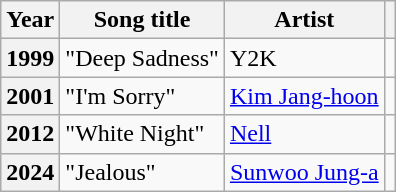<table class="wikitable plainrowheaders sortable">
<tr>
<th scope="col">Year</th>
<th scope="col">Song title</th>
<th scope="col">Artist</th>
<th scope="col" class="unsortable"></th>
</tr>
<tr>
<th scope="row">1999</th>
<td>"Deep Sadness"</td>
<td>Y2K</td>
<td style="text-align:center"></td>
</tr>
<tr>
<th scope="row">2001</th>
<td>"I'm Sorry"</td>
<td><a href='#'>Kim Jang-hoon</a></td>
<td style="text-align:center"></td>
</tr>
<tr>
<th scope="row">2012</th>
<td>"White Night"</td>
<td><a href='#'>Nell</a></td>
<td style="text-align:center"></td>
</tr>
<tr>
<th scope="row">2024</th>
<td>"Jealous"</td>
<td><a href='#'>Sunwoo Jung-a</a></td>
<td style="text-align:center"></td>
</tr>
</table>
